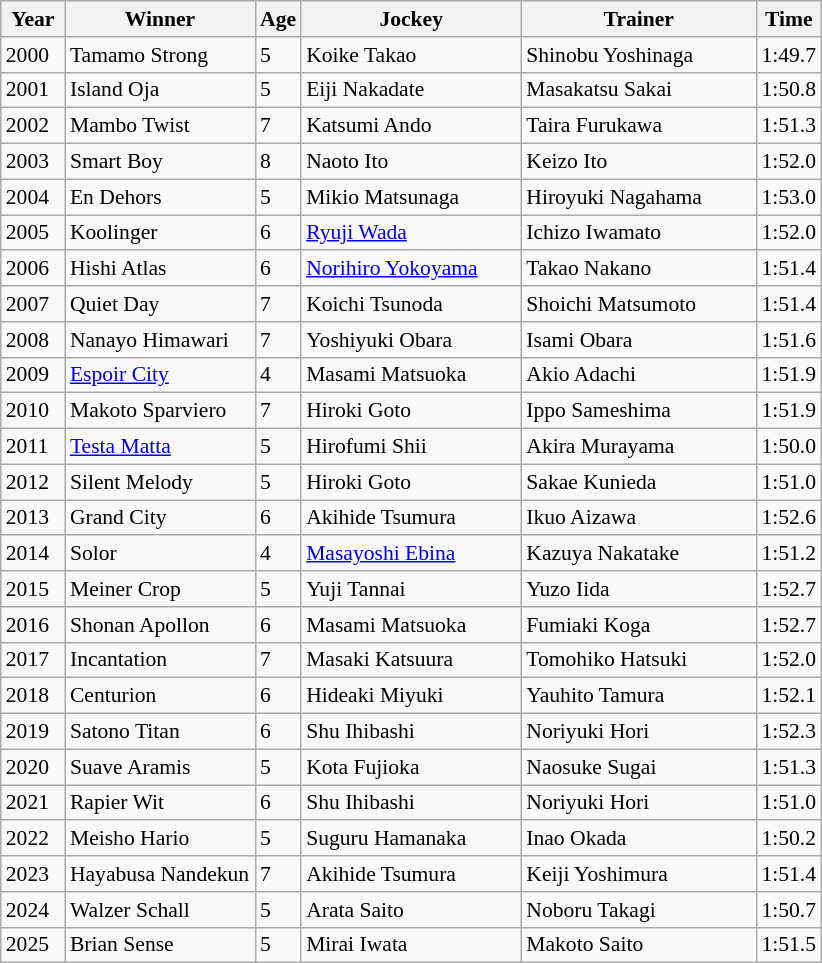<table class="wikitable sortable" style="font-size:90%">
<tr>
<th width="36px">Year<br></th>
<th width="120px">Winner<br></th>
<th>Age<br></th>
<th width="140px">Jockey<br></th>
<th width="150px">Trainer<br></th>
<th>Time<br></th>
</tr>
<tr>
<td>2000</td>
<td>Tamamo Strong</td>
<td>5</td>
<td>Koike Takao</td>
<td>Shinobu Yoshinaga</td>
<td>1:49.7</td>
</tr>
<tr>
<td>2001</td>
<td>Island Oja</td>
<td>5</td>
<td>Eiji Nakadate</td>
<td>Masakatsu Sakai</td>
<td>1:50.8</td>
</tr>
<tr>
<td>2002</td>
<td>Mambo Twist</td>
<td>7</td>
<td>Katsumi Ando</td>
<td>Taira Furukawa</td>
<td>1:51.3</td>
</tr>
<tr>
<td>2003</td>
<td>Smart Boy</td>
<td>8</td>
<td>Naoto Ito</td>
<td>Keizo Ito</td>
<td>1:52.0</td>
</tr>
<tr>
<td>2004</td>
<td>En Dehors</td>
<td>5</td>
<td>Mikio Matsunaga</td>
<td>Hiroyuki Nagahama</td>
<td>1:53.0</td>
</tr>
<tr>
<td>2005</td>
<td>Koolinger</td>
<td>6</td>
<td><a href='#'>Ryuji Wada</a></td>
<td>Ichizo Iwamato</td>
<td>1:52.0</td>
</tr>
<tr>
<td>2006</td>
<td>Hishi Atlas</td>
<td>6</td>
<td><a href='#'>Norihiro Yokoyama</a></td>
<td>Takao Nakano</td>
<td>1:51.4</td>
</tr>
<tr>
<td>2007</td>
<td>Quiet Day</td>
<td>7</td>
<td>Koichi Tsunoda</td>
<td>Shoichi Matsumoto</td>
<td>1:51.4</td>
</tr>
<tr>
<td>2008</td>
<td>Nanayo Himawari</td>
<td>7</td>
<td>Yoshiyuki Obara</td>
<td>Isami Obara</td>
<td>1:51.6</td>
</tr>
<tr>
<td>2009</td>
<td><a href='#'>Espoir City</a></td>
<td>4</td>
<td>Masami Matsuoka</td>
<td>Akio Adachi</td>
<td>1:51.9</td>
</tr>
<tr>
<td>2010</td>
<td>Makoto Sparviero</td>
<td>7</td>
<td>Hiroki Goto</td>
<td>Ippo Sameshima</td>
<td>1:51.9</td>
</tr>
<tr>
<td>2011</td>
<td><a href='#'>Testa Matta</a></td>
<td>5</td>
<td>Hirofumi Shii</td>
<td>Akira Murayama</td>
<td>1:50.0</td>
</tr>
<tr>
<td>2012</td>
<td>Silent Melody</td>
<td>5</td>
<td>Hiroki Goto</td>
<td>Sakae Kunieda</td>
<td>1:51.0</td>
</tr>
<tr>
<td>2013</td>
<td>Grand City</td>
<td>6</td>
<td>Akihide Tsumura</td>
<td>Ikuo Aizawa</td>
<td>1:52.6</td>
</tr>
<tr>
<td>2014</td>
<td>Solor</td>
<td>4</td>
<td><a href='#'>Masayoshi Ebina</a></td>
<td>Kazuya Nakatake</td>
<td>1:51.2</td>
</tr>
<tr>
<td>2015</td>
<td>Meiner Crop</td>
<td>5</td>
<td>Yuji Tannai</td>
<td>Yuzo Iida</td>
<td>1:52.7</td>
</tr>
<tr>
<td>2016</td>
<td>Shonan Apollon</td>
<td>6</td>
<td>Masami Matsuoka</td>
<td>Fumiaki Koga</td>
<td>1:52.7</td>
</tr>
<tr>
<td>2017</td>
<td>Incantation</td>
<td>7</td>
<td>Masaki Katsuura</td>
<td>Tomohiko Hatsuki</td>
<td>1:52.0</td>
</tr>
<tr>
<td>2018</td>
<td>Centurion</td>
<td>6</td>
<td>Hideaki Miyuki</td>
<td>Yauhito Tamura</td>
<td>1:52.1</td>
</tr>
<tr>
<td>2019</td>
<td>Satono Titan</td>
<td>6</td>
<td>Shu Ihibashi</td>
<td>Noriyuki Hori</td>
<td>1:52.3</td>
</tr>
<tr>
<td>2020</td>
<td>Suave Aramis</td>
<td>5</td>
<td>Kota Fujioka</td>
<td>Naosuke Sugai</td>
<td>1:51.3</td>
</tr>
<tr>
<td>2021</td>
<td>Rapier Wit</td>
<td>6</td>
<td>Shu Ihibashi</td>
<td>Noriyuki Hori</td>
<td>1:51.0</td>
</tr>
<tr>
<td>2022</td>
<td>Meisho Hario</td>
<td>5</td>
<td>Suguru Hamanaka</td>
<td>Inao Okada</td>
<td>1:50.2</td>
</tr>
<tr>
<td>2023</td>
<td>Hayabusa Nandekun</td>
<td>7</td>
<td>Akihide Tsumura</td>
<td>Keiji Yoshimura</td>
<td>1:51.4</td>
</tr>
<tr>
<td>2024</td>
<td>Walzer Schall</td>
<td>5</td>
<td>Arata Saito</td>
<td>Noboru Takagi</td>
<td>1:50.7</td>
</tr>
<tr>
<td>2025</td>
<td>Brian Sense</td>
<td>5</td>
<td>Mirai Iwata</td>
<td>Makoto Saito</td>
<td>1:51.5</td>
</tr>
</table>
